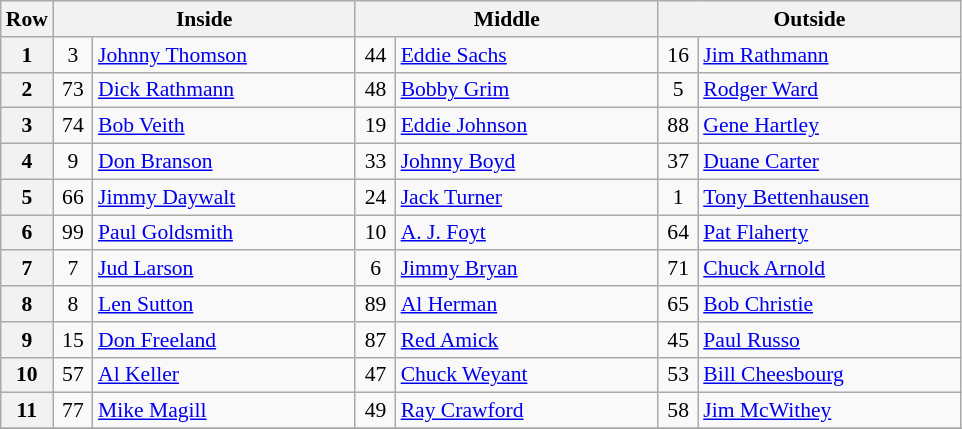<table class="wikitable" style="font-size: 90%;">
<tr>
<th>Row</th>
<th colspan=2 width="195">Inside</th>
<th colspan=2 width="195">Middle</th>
<th colspan=2 width="195">Outside</th>
</tr>
<tr>
<th>1</th>
<td align="center" width="20">3</td>
<td>  <a href='#'>Johnny Thomson</a></td>
<td align="center" width="20">44</td>
<td>  <a href='#'>Eddie Sachs</a></td>
<td align="center" width="20">16</td>
<td> <a href='#'>Jim Rathmann</a></td>
</tr>
<tr>
<th>2</th>
<td align="center" width="20">73</td>
<td> <a href='#'>Dick Rathmann</a></td>
<td align="center" width="20">48</td>
<td> <a href='#'>Bobby Grim</a> </td>
<td align="center" width="20">5</td>
<td> <a href='#'>Rodger Ward</a></td>
</tr>
<tr>
<th>3</th>
<td align="center" width="20">74</td>
<td> <a href='#'>Bob Veith</a></td>
<td align="center" width="20">19</td>
<td> <a href='#'>Eddie Johnson</a></td>
<td align="center" width="20">88</td>
<td> <a href='#'>Gene Hartley</a></td>
</tr>
<tr>
<th>4</th>
<td align="center" width="20">9</td>
<td> <a href='#'>Don Branson</a> </td>
<td align="center" width="20">33</td>
<td> <a href='#'>Johnny Boyd</a></td>
<td align="center" width="20">37</td>
<td> <a href='#'>Duane Carter</a></td>
</tr>
<tr>
<th>5</th>
<td align="center" width="20">66</td>
<td> <a href='#'>Jimmy Daywalt</a></td>
<td align="center" width="20">24</td>
<td> <a href='#'>Jack Turner</a></td>
<td align="center" width="20">1</td>
<td> <a href='#'>Tony Bettenhausen</a></td>
</tr>
<tr>
<th>6</th>
<td align="center" width="20">99</td>
<td> <a href='#'>Paul Goldsmith</a></td>
<td align="center" width="20">10</td>
<td> <a href='#'>A. J. Foyt</a></td>
<td align="center" width="20">64</td>
<td> <a href='#'>Pat Flaherty</a> </td>
</tr>
<tr>
<th>7</th>
<td align="center" width="20">7</td>
<td> <a href='#'>Jud Larson</a></td>
<td align="center" width="20">6</td>
<td> <a href='#'>Jimmy Bryan</a> </td>
<td align="center" width="20">71</td>
<td> <a href='#'>Chuck Arnold</a> </td>
</tr>
<tr>
<th>8</th>
<td align="center" width="20">8</td>
<td> <a href='#'>Len Sutton</a></td>
<td align="center" width="20">89</td>
<td> <a href='#'>Al Herman</a></td>
<td align="center" width="20">65</td>
<td> <a href='#'>Bob Christie</a></td>
</tr>
<tr>
<th>9</th>
<td align="center" width="20">15</td>
<td> <a href='#'>Don Freeland</a></td>
<td align="center" width="20">87</td>
<td> <a href='#'>Red Amick</a> </td>
<td align="center" width="20">45</td>
<td> <a href='#'>Paul Russo</a></td>
</tr>
<tr>
<th>10</th>
<td align="center" width="20">57</td>
<td> <a href='#'>Al Keller</a></td>
<td align="center" width="20">47</td>
<td> <a href='#'>Chuck Weyant</a></td>
<td align="center" width="20">53</td>
<td> <a href='#'>Bill Cheesbourg</a></td>
</tr>
<tr>
<th>11</th>
<td align="center" width="20">77</td>
<td> <a href='#'>Mike Magill</a></td>
<td align="center" width="20">49</td>
<td> <a href='#'>Ray Crawford</a></td>
<td align="center" width="20">58</td>
<td> <a href='#'>Jim McWithey</a> </td>
</tr>
<tr>
</tr>
</table>
